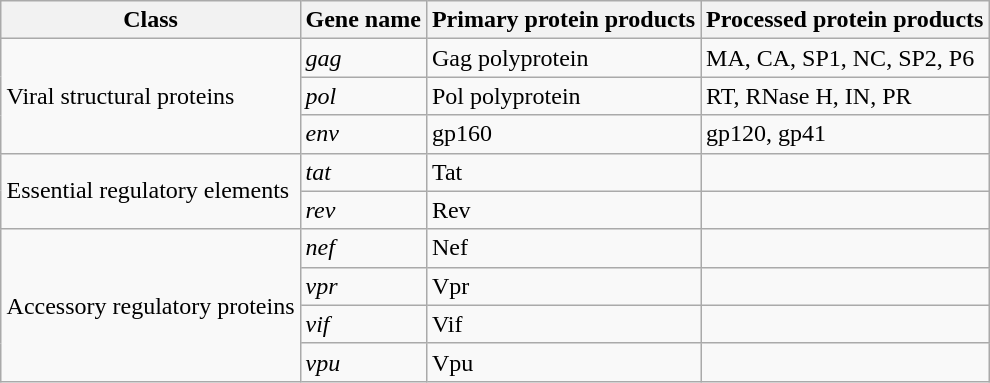<table class="wikitable" border="1" style="margin: 1em auto 1em auto;">
<tr>
<th>Class</th>
<th>Gene name</th>
<th>Primary protein products</th>
<th>Processed protein products</th>
</tr>
<tr>
<td rowspan=3>Viral structural proteins</td>
<td><em>gag</em></td>
<td>Gag polyprotein</td>
<td>MA, CA, SP1, NC, SP2, P6</td>
</tr>
<tr>
<td><em>pol</em></td>
<td>Pol polyprotein</td>
<td>RT, RNase H, IN, PR</td>
</tr>
<tr>
<td><em>env</em></td>
<td>gp160</td>
<td>gp120, gp41</td>
</tr>
<tr>
<td rowspan=2>Essential regulatory elements</td>
<td><em>tat</em></td>
<td>Tat</td>
<td></td>
</tr>
<tr>
<td><em>rev</em></td>
<td>Rev</td>
<td></td>
</tr>
<tr>
<td rowspan=4>Accessory regulatory proteins</td>
<td><em>nef</em></td>
<td>Nef</td>
<td></td>
</tr>
<tr>
<td><em>vpr</em></td>
<td>Vpr</td>
<td></td>
</tr>
<tr>
<td><em>vif</em></td>
<td>Vif</td>
<td></td>
</tr>
<tr>
<td><em>vpu</em></td>
<td>Vpu</td>
<td></td>
</tr>
</table>
